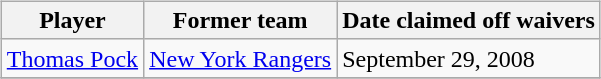<table cellspacing="10">
<tr>
<td valign="top"><br><table class="wikitable">
<tr>
<th>Player</th>
<th>Former team</th>
<th>Date claimed off waivers</th>
</tr>
<tr>
<td><a href='#'>Thomas Pock</a></td>
<td><a href='#'>New York Rangers</a></td>
<td>September 29, 2008</td>
</tr>
<tr>
</tr>
</table>
</td>
</tr>
</table>
